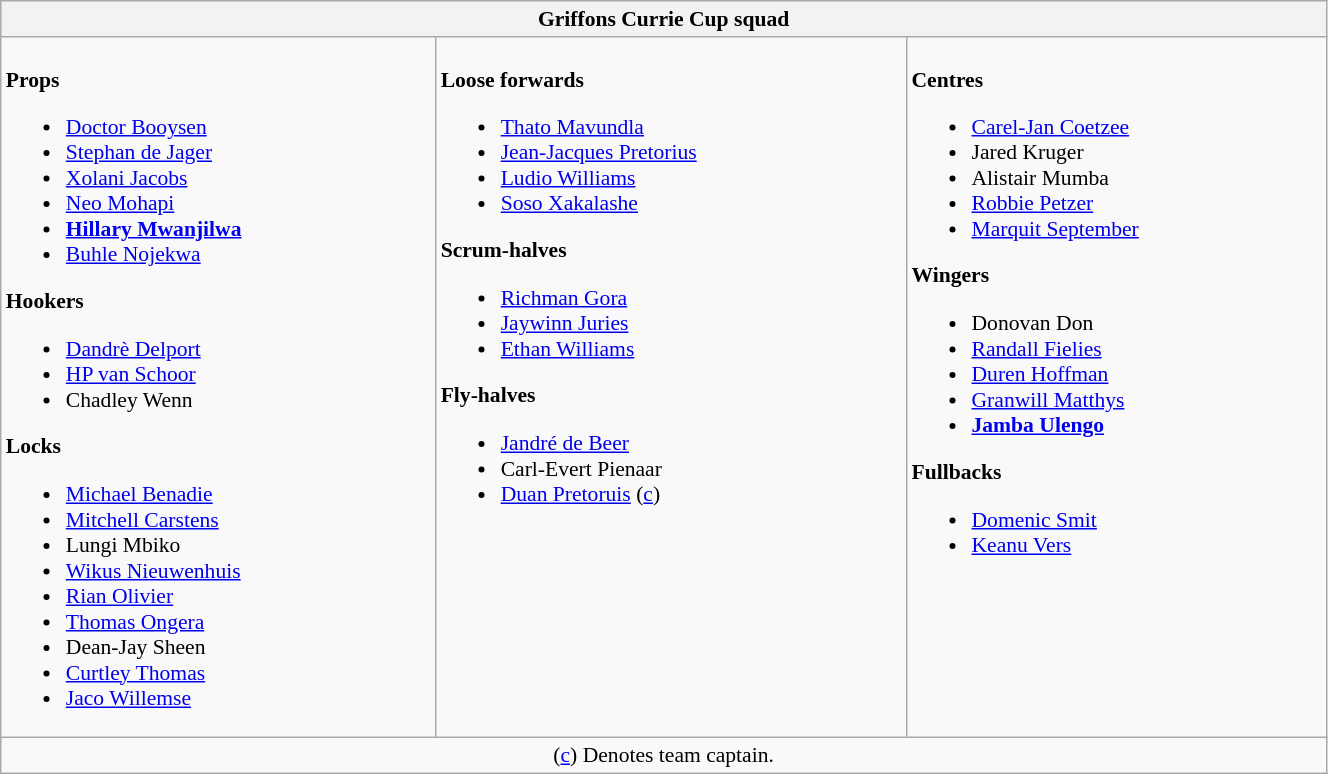<table class="wikitable" style="text-align:left; font-size:90%; width:70%">
<tr>
<th colspan="100%">Griffons Currie Cup squad</th>
</tr>
<tr valign="top">
<td><br><strong>Props</strong><ul><li> <a href='#'>Doctor Booysen</a></li><li> <a href='#'>Stephan de Jager</a></li><li> <a href='#'>Xolani Jacobs</a></li><li> <a href='#'>Neo Mohapi</a></li><li> <strong><a href='#'>Hillary Mwanjilwa</a></strong></li><li> <a href='#'>Buhle Nojekwa</a></li></ul><strong>Hookers</strong><ul><li> <a href='#'>Dandrè Delport</a></li><li> <a href='#'>HP van Schoor</a></li><li> Chadley Wenn</li></ul><strong>Locks</strong><ul><li> <a href='#'>Michael Benadie</a></li><li> <a href='#'>Mitchell Carstens</a></li><li> Lungi Mbiko</li><li> <a href='#'>Wikus Nieuwenhuis</a></li><li> <a href='#'>Rian Olivier</a></li><li> <a href='#'>Thomas Ongera</a></li><li> Dean-Jay Sheen</li><li> <a href='#'>Curtley Thomas</a></li><li> <a href='#'>Jaco Willemse</a></li></ul></td>
<td><br><strong>Loose forwards</strong><ul><li> <a href='#'>Thato Mavundla</a></li><li> <a href='#'>Jean-Jacques Pretorius</a></li><li> <a href='#'>Ludio Williams</a></li><li> <a href='#'>Soso Xakalashe</a></li></ul><strong>Scrum-halves</strong><ul><li> <a href='#'>Richman Gora</a></li><li> <a href='#'>Jaywinn Juries</a></li><li> <a href='#'>Ethan Williams</a></li></ul><strong>Fly-halves</strong><ul><li> <a href='#'>Jandré de Beer</a></li><li> Carl-Evert Pienaar</li><li> <a href='#'>Duan Pretoruis</a> (<a href='#'>c</a>)</li></ul></td>
<td><br><strong>Centres</strong><ul><li> <a href='#'>Carel-Jan Coetzee</a></li><li> Jared Kruger</li><li> Alistair Mumba</li><li> <a href='#'>Robbie Petzer</a></li><li> <a href='#'>Marquit September</a></li></ul><strong>Wingers</strong><ul><li> Donovan Don</li><li> <a href='#'>Randall Fielies</a></li><li> <a href='#'>Duren Hoffman</a></li><li> <a href='#'>Granwill Matthys</a></li><li> <strong><a href='#'>Jamba Ulengo</a></strong></li></ul><strong>Fullbacks</strong><ul><li> <a href='#'>Domenic Smit</a></li><li> <a href='#'>Keanu Vers</a></li></ul></td>
</tr>
<tr>
<td colspan="100%" style="text-align:center;">(<a href='#'>c</a>) Denotes team captain.</td>
</tr>
</table>
